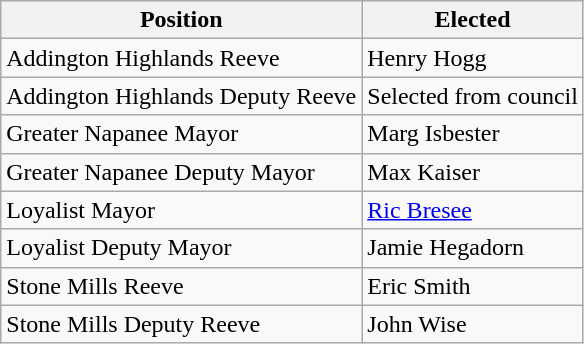<table class="wikitable">
<tr>
<th>Position</th>
<th>Elected</th>
</tr>
<tr>
<td>Addington Highlands Reeve</td>
<td>Henry Hogg</td>
</tr>
<tr>
<td>Addington Highlands Deputy Reeve</td>
<td>Selected from council</td>
</tr>
<tr>
<td>Greater Napanee Mayor</td>
<td>Marg Isbester</td>
</tr>
<tr>
<td>Greater Napanee Deputy Mayor</td>
<td>Max Kaiser</td>
</tr>
<tr>
<td>Loyalist Mayor</td>
<td><a href='#'>Ric Bresee</a></td>
</tr>
<tr>
<td>Loyalist Deputy Mayor</td>
<td>Jamie Hegadorn</td>
</tr>
<tr>
<td>Stone Mills Reeve</td>
<td>Eric Smith</td>
</tr>
<tr>
<td>Stone Mills Deputy Reeve</td>
<td>John Wise</td>
</tr>
</table>
